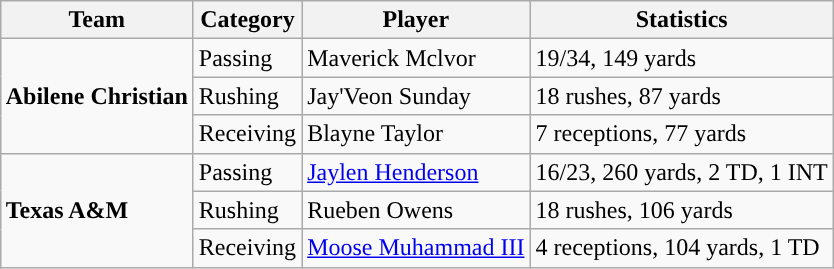<table class="wikitable" style="float: right;">
<tr>
<th>Team</th>
<th>Category</th>
<th>Player</th>
<th>Statistics</th>
</tr>
<tr>
<td rowspan=3><strong>Abilene Christian</strong></td>
<td>Passing</td>
<td>Maverick Mclvor</td>
<td>19/34, 149 yards</td>
</tr>
<tr>
<td>Rushing</td>
<td>Jay'Veon Sunday</td>
<td>18 rushes, 87 yards</td>
</tr>
<tr>
<td>Receiving</td>
<td>Blayne Taylor</td>
<td>7 receptions, 77 yards</td>
</tr>
<tr>
<td rowspan=3><strong>Texas A&M</strong></td>
<td>Passing</td>
<td><a href='#'>Jaylen Henderson</a></td>
<td>16/23, 260 yards, 2 TD, 1 INT</td>
</tr>
<tr>
<td>Rushing</td>
<td>Rueben Owens</td>
<td>18 rushes, 106 yards</td>
</tr>
<tr>
<td>Receiving</td>
<td><a href='#'>Moose Muhammad III</a></td>
<td>4 receptions, 104 yards, 1 TD</td>
</tr>
</table>
